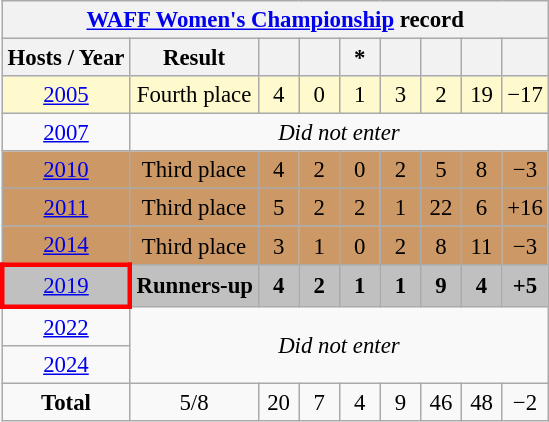<table class="wikitable" style="text-align: center;font-size:95%;">
<tr>
<th colspan=9><a href='#'>WAFF Women's Championship</a> record</th>
</tr>
<tr>
<th>Hosts / Year</th>
<th>Result</th>
<th width=20></th>
<th width=20></th>
<th width=20>*</th>
<th width=20></th>
<th width=20></th>
<th width=20></th>
<th width=20></th>
</tr>
<tr style="background:LemonChiffon;">
<td> <a href='#'>2005</a></td>
<td>Fourth place</td>
<td>4</td>
<td>0</td>
<td>1</td>
<td>3</td>
<td>2</td>
<td>19</td>
<td>−17</td>
</tr>
<tr>
<td> <a href='#'>2007</a></td>
<td colspan=8><em>Did not enter</em></td>
</tr>
<tr style="background:#c96;">
<td> <a href='#'>2010</a></td>
<td>Third place</td>
<td>4</td>
<td>2</td>
<td>0</td>
<td>2</td>
<td>5</td>
<td>8</td>
<td>−3</td>
</tr>
<tr style="background:#c96;">
<td> <a href='#'>2011</a></td>
<td>Third place</td>
<td>5</td>
<td>2</td>
<td>2</td>
<td>1</td>
<td>22</td>
<td>6</td>
<td>+16</td>
</tr>
<tr style="background:#c96;">
<td> <a href='#'>2014</a></td>
<td>Third place</td>
<td>3</td>
<td>1</td>
<td>0</td>
<td>2</td>
<td>8</td>
<td>11</td>
<td>−3</td>
</tr>
<tr style="background:silver;">
<td style="border: 3px solid red"> <a href='#'>2019</a></td>
<td><strong>Runners-up</strong></td>
<td><strong>4</strong></td>
<td><strong>2</strong></td>
<td><strong>1</strong></td>
<td><strong>1</strong></td>
<td><strong>9</strong></td>
<td><strong>4</strong></td>
<td><strong>+5</strong></td>
</tr>
<tr>
<td> <a href='#'>2022</a></td>
<td colspan=8 rowspan=2><em>Did not enter</em></td>
</tr>
<tr>
<td> <a href='#'>2024</a></td>
</tr>
<tr>
<td><strong>Total</strong></td>
<td>5/8</td>
<td>20</td>
<td>7</td>
<td>4</td>
<td>9</td>
<td>46</td>
<td>48</td>
<td>−2</td>
</tr>
</table>
